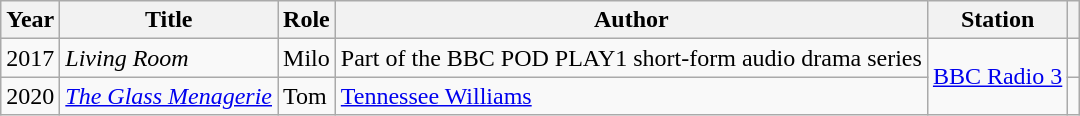<table class="wikitable sortable">
<tr>
<th>Year</th>
<th>Title</th>
<th>Role</th>
<th>Author</th>
<th>Station</th>
<th scope="col" class="unsortable"></th>
</tr>
<tr>
<td>2017</td>
<td><em>Living Room</em></td>
<td>Milo</td>
<td>Part of the BBC POD PLAY1 short-form audio drama series</td>
<td rowspan="2"><a href='#'>BBC Radio 3</a></td>
<td align="center"></td>
</tr>
<tr>
<td>2020</td>
<td><em><a href='#'>The Glass Menagerie</a></em></td>
<td>Tom</td>
<td><a href='#'>Tennessee Williams</a></td>
<td align="center"></td>
</tr>
</table>
